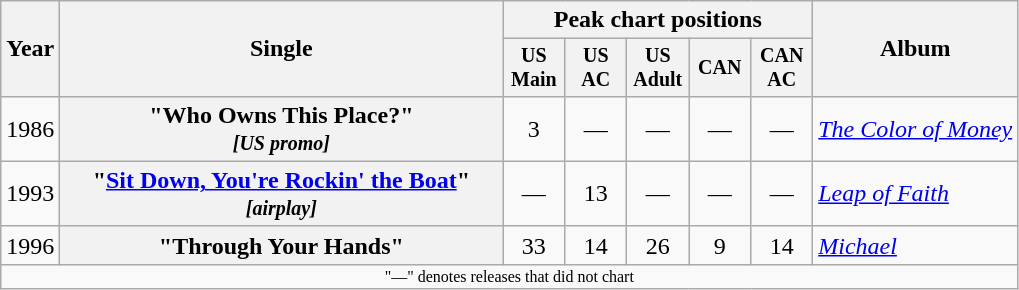<table class="wikitable plainrowheaders" style="text-align:center;">
<tr>
<th rowspan="2">Year</th>
<th rowspan="2" style="width:18em;">Single</th>
<th colspan="5">Peak chart positions</th>
<th rowspan="2">Album</th>
</tr>
<tr style="font-size:smaller;">
<th width="35">US Main<br></th>
<th width="35">US AC<br></th>
<th width="35">US Adult<br></th>
<th width="35">CAN<br></th>
<th width="35">CAN AC<br></th>
</tr>
<tr>
<td>1986</td>
<th scope="row">"Who Owns This Place?" <small><em><br>[US promo]</em></small></th>
<td>3</td>
<td>—</td>
<td>—</td>
<td>—</td>
<td>—</td>
<td align="left"><em><a href='#'>The Color of Money</a></em></td>
</tr>
<tr>
<td>1993</td>
<th scope="row">"<a href='#'>Sit Down, You're Rockin' the Boat</a>" <small><em>[airplay]</em></small></th>
<td>—</td>
<td>13</td>
<td>—</td>
<td>—</td>
<td>—</td>
<td align="left"><em><a href='#'>Leap of Faith</a></em></td>
</tr>
<tr>
<td>1996</td>
<th scope="row">"Through Your Hands"</th>
<td>33</td>
<td>14</td>
<td>26</td>
<td>9</td>
<td>14</td>
<td align="left"><em><a href='#'>Michael</a></em></td>
</tr>
<tr>
<td colspan="8" style="font-size:8pt">"—" denotes releases that did not chart</td>
</tr>
</table>
